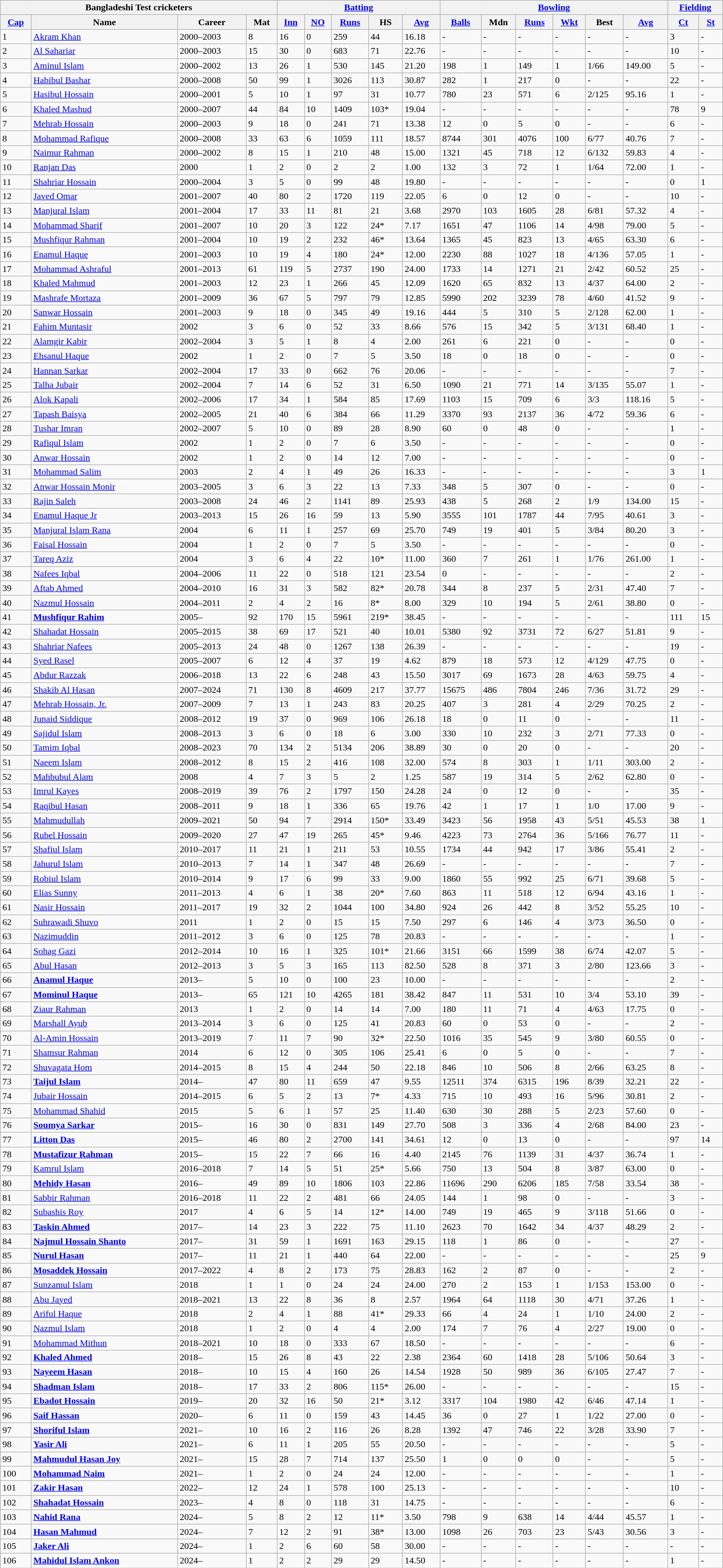<table class="wikitable sortable" width="100%">
<tr bgcolor="#efefef">
<th colspan=4>Bangladeshi Test cricketers</th>
<th colspan=5><a href='#'>Batting</a></th>
<th colspan=6><a href='#'>Bowling</a></th>
<th colspan=2><a href='#'>Fielding</a></th>
</tr>
<tr bgcolor="#efefef">
<th><a href='#'>Cap</a></th>
<th>Name</th>
<th>Career</th>
<th>Mat</th>
<th><a href='#'>Inn</a></th>
<th><a href='#'>NO</a></th>
<th><a href='#'>Runs</a></th>
<th>HS</th>
<th><a href='#'>Avg</a></th>
<th><a href='#'>Balls</a></th>
<th>Mdn</th>
<th><a href='#'>Runs</a></th>
<th><a href='#'>Wkt</a></th>
<th>Best</th>
<th><a href='#'>Avg</a></th>
<th><a href='#'>Ct</a></th>
<th><a href='#'>St</a></th>
</tr>
<tr>
<td>1</td>
<td><a href='#'>Akram Khan</a></td>
<td>2000–2003</td>
<td>8</td>
<td>16</td>
<td>0</td>
<td>259</td>
<td>44</td>
<td>16.18</td>
<td>-</td>
<td>-</td>
<td>-</td>
<td>-</td>
<td>-</td>
<td>-</td>
<td>3</td>
<td>-</td>
</tr>
<tr>
<td>2</td>
<td><a href='#'>Al Sahariar</a></td>
<td>2000–2003</td>
<td>15</td>
<td>30</td>
<td>0</td>
<td>683</td>
<td>71</td>
<td>22.76</td>
<td>-</td>
<td>-</td>
<td>-</td>
<td>-</td>
<td>-</td>
<td>-</td>
<td>10</td>
<td>-</td>
</tr>
<tr>
<td>3</td>
<td><a href='#'>Aminul Islam</a></td>
<td>2000–2002</td>
<td>13</td>
<td>26</td>
<td>1</td>
<td>530</td>
<td>145</td>
<td>21.20</td>
<td>198</td>
<td>1</td>
<td>149</td>
<td>1</td>
<td>1/66</td>
<td>149.00</td>
<td>5</td>
<td>-</td>
</tr>
<tr>
<td>4</td>
<td><a href='#'>Habibul Bashar</a> </td>
<td>2000–2008</td>
<td>50</td>
<td>99</td>
<td>1</td>
<td>3026</td>
<td>113</td>
<td>30.87</td>
<td>282</td>
<td>1</td>
<td>217</td>
<td>0</td>
<td>-</td>
<td>-</td>
<td>22</td>
<td>-</td>
</tr>
<tr>
<td>5</td>
<td><a href='#'>Hasibul Hossain</a></td>
<td>2000–2001</td>
<td>5</td>
<td>10</td>
<td>1</td>
<td>97</td>
<td>31</td>
<td>10.77</td>
<td>780</td>
<td>23</td>
<td>571</td>
<td>6</td>
<td>2/125</td>
<td>95.16</td>
<td>1</td>
<td>-</td>
</tr>
<tr>
<td>6</td>
<td><a href='#'>Khaled Mashud</a>  </td>
<td>2000–2007</td>
<td>44</td>
<td>84</td>
<td>10</td>
<td>1409</td>
<td>103*</td>
<td>19.04</td>
<td>-</td>
<td>-</td>
<td>-</td>
<td>-</td>
<td>-</td>
<td>-</td>
<td>78</td>
<td>9</td>
</tr>
<tr>
<td>7</td>
<td><a href='#'>Mehrab Hossain</a> </td>
<td>2000–2003</td>
<td>9</td>
<td>18</td>
<td>0</td>
<td>241</td>
<td>71</td>
<td>13.38</td>
<td>12</td>
<td>0</td>
<td>5</td>
<td>0</td>
<td>-</td>
<td>-</td>
<td>6</td>
<td>-</td>
</tr>
<tr>
<td>8</td>
<td><a href='#'>Mohammad Rafique</a></td>
<td>2000–2008</td>
<td>33</td>
<td>63</td>
<td>6</td>
<td>1059</td>
<td>111</td>
<td>18.57</td>
<td>8744</td>
<td>301</td>
<td>4076</td>
<td>100</td>
<td>6/77</td>
<td>40.76</td>
<td>7</td>
<td>-</td>
</tr>
<tr>
<td>9</td>
<td><a href='#'>Naimur Rahman</a> </td>
<td>2000–2002</td>
<td>8</td>
<td>15</td>
<td>1</td>
<td>210</td>
<td>48</td>
<td>15.00</td>
<td>1321</td>
<td>45</td>
<td>718</td>
<td>12</td>
<td>6/132</td>
<td>59.83</td>
<td>4</td>
<td>-</td>
</tr>
<tr>
<td>10</td>
<td><a href='#'>Ranjan Das</a></td>
<td>2000</td>
<td>1</td>
<td>2</td>
<td>0</td>
<td>2</td>
<td>2</td>
<td>1.00</td>
<td>132</td>
<td>3</td>
<td>72</td>
<td>1</td>
<td>1/64</td>
<td>72.00</td>
<td>1</td>
<td>-</td>
</tr>
<tr>
<td>11</td>
<td><a href='#'>Shahriar Hossain</a></td>
<td>2000–2004</td>
<td>3</td>
<td>5</td>
<td>0</td>
<td>99</td>
<td>48</td>
<td>19.80</td>
<td>-</td>
<td>-</td>
<td>-</td>
<td>-</td>
<td>-</td>
<td>-</td>
<td>0</td>
<td>1</td>
</tr>
<tr>
<td>12</td>
<td><a href='#'>Javed Omar</a></td>
<td>2001–2007</td>
<td>40</td>
<td>80</td>
<td>2</td>
<td>1720</td>
<td>119</td>
<td>22.05</td>
<td>6</td>
<td>0</td>
<td>12</td>
<td>0</td>
<td>-</td>
<td>-</td>
<td>10</td>
<td>-</td>
</tr>
<tr>
<td>13</td>
<td><a href='#'>Manjural Islam</a></td>
<td>2001–2004</td>
<td>17</td>
<td>33</td>
<td>11</td>
<td>81</td>
<td>21</td>
<td>3.68</td>
<td>2970</td>
<td>103</td>
<td>1605</td>
<td>28</td>
<td>6/81</td>
<td>57.32</td>
<td>4</td>
<td>-</td>
</tr>
<tr>
<td>14</td>
<td><a href='#'>Mohammad Sharif</a></td>
<td>2001–2007</td>
<td>10</td>
<td>20</td>
<td>3</td>
<td>122</td>
<td>24*</td>
<td>7.17</td>
<td>1651</td>
<td>47</td>
<td>1106</td>
<td>14</td>
<td>4/98</td>
<td>79.00</td>
<td>5</td>
<td>-</td>
</tr>
<tr>
<td>15</td>
<td><a href='#'>Mushfiqur Rahman</a></td>
<td>2001–2004</td>
<td>10</td>
<td>19</td>
<td>2</td>
<td>232</td>
<td>46*</td>
<td>13.64</td>
<td>1365</td>
<td>45</td>
<td>823</td>
<td>13</td>
<td>4/65</td>
<td>63.30</td>
<td>6</td>
<td>-</td>
</tr>
<tr>
<td>16</td>
<td><a href='#'>Enamul Haque</a></td>
<td>2001–2003</td>
<td>10</td>
<td>19</td>
<td>4</td>
<td>180</td>
<td>24*</td>
<td>12.00</td>
<td>2230</td>
<td>88</td>
<td>1027</td>
<td>18</td>
<td>4/136</td>
<td>57.05</td>
<td>1</td>
<td>-</td>
</tr>
<tr>
<td>17</td>
<td><a href='#'>Mohammad Ashraful</a> </td>
<td>2001–2013</td>
<td>61</td>
<td>119</td>
<td>5</td>
<td>2737</td>
<td>190</td>
<td>24.00</td>
<td>1733</td>
<td>14</td>
<td>1271</td>
<td>21</td>
<td>2/42</td>
<td>60.52</td>
<td>25</td>
<td>-</td>
</tr>
<tr>
<td>18</td>
<td><a href='#'>Khaled Mahmud</a> </td>
<td>2001–2003</td>
<td>12</td>
<td>23</td>
<td>1</td>
<td>266</td>
<td>45</td>
<td>12.09</td>
<td>1620</td>
<td>65</td>
<td>832</td>
<td>13</td>
<td>4/37</td>
<td>64.00</td>
<td>2</td>
<td>-</td>
</tr>
<tr>
<td>19</td>
<td><a href='#'>Mashrafe Mortaza</a> </td>
<td>2001–2009</td>
<td>36</td>
<td>67</td>
<td>5</td>
<td>797</td>
<td>79</td>
<td>12.85</td>
<td>5990</td>
<td>202</td>
<td>3239</td>
<td>78</td>
<td>4/60</td>
<td>41.52</td>
<td>9</td>
<td>-</td>
</tr>
<tr>
<td>20</td>
<td><a href='#'>Sanwar Hossain</a></td>
<td>2001–2003</td>
<td>9</td>
<td>18</td>
<td>0</td>
<td>345</td>
<td>49</td>
<td>19.16</td>
<td>444</td>
<td>5</td>
<td>310</td>
<td>5</td>
<td>2/128</td>
<td>62.00</td>
<td>1</td>
<td>-</td>
</tr>
<tr>
<td>21</td>
<td><a href='#'>Fahim Muntasir</a></td>
<td>2002</td>
<td>3</td>
<td>6</td>
<td>0</td>
<td>52</td>
<td>33</td>
<td>8.66</td>
<td>576</td>
<td>15</td>
<td>342</td>
<td>5</td>
<td>3/131</td>
<td>68.40</td>
<td>1</td>
<td>-</td>
</tr>
<tr>
<td>22</td>
<td><a href='#'>Alamgir Kabir</a></td>
<td>2002–2004</td>
<td>3</td>
<td>5</td>
<td>1</td>
<td>8</td>
<td>4</td>
<td>2.00</td>
<td>261</td>
<td>6</td>
<td>221</td>
<td>0</td>
<td>-</td>
<td>-</td>
<td>0</td>
<td>-</td>
</tr>
<tr>
<td>23</td>
<td><a href='#'>Ehsanul Haque</a></td>
<td>2002</td>
<td>1</td>
<td>2</td>
<td>0</td>
<td>7</td>
<td>5</td>
<td>3.50</td>
<td>18</td>
<td>0</td>
<td>18</td>
<td>0</td>
<td>-</td>
<td>-</td>
<td>0</td>
<td>-</td>
</tr>
<tr>
<td>24</td>
<td><a href='#'>Hannan Sarkar</a></td>
<td>2002–2004</td>
<td>17</td>
<td>33</td>
<td>0</td>
<td>662</td>
<td>76</td>
<td>20.06</td>
<td>-</td>
<td>-</td>
<td>-</td>
<td>-</td>
<td>-</td>
<td>-</td>
<td>7</td>
<td>-</td>
</tr>
<tr>
<td>25</td>
<td><a href='#'>Talha Jubair</a></td>
<td>2002–2004</td>
<td>7</td>
<td>14</td>
<td>6</td>
<td>52</td>
<td>31</td>
<td>6.50</td>
<td>1090</td>
<td>21</td>
<td>771</td>
<td>14</td>
<td>3/135</td>
<td>55.07</td>
<td>1</td>
<td>-</td>
</tr>
<tr>
<td>26</td>
<td><a href='#'>Alok Kapali</a></td>
<td>2002–2006</td>
<td>17</td>
<td>34</td>
<td>1</td>
<td>584</td>
<td>85</td>
<td>17.69</td>
<td>1103</td>
<td>15</td>
<td>709</td>
<td>6</td>
<td>3/3</td>
<td>118.16</td>
<td>5</td>
<td>-</td>
</tr>
<tr>
<td>27</td>
<td><a href='#'>Tapash Baisya</a></td>
<td>2002–2005</td>
<td>21</td>
<td>40</td>
<td>6</td>
<td>384</td>
<td>66</td>
<td>11.29</td>
<td>3370</td>
<td>93</td>
<td>2137</td>
<td>36</td>
<td>4/72</td>
<td>59.36</td>
<td>6</td>
<td>-</td>
</tr>
<tr>
<td>28</td>
<td><a href='#'>Tushar Imran</a></td>
<td>2002–2007</td>
<td>5</td>
<td>10</td>
<td>0</td>
<td>89</td>
<td>28</td>
<td>8.90</td>
<td>60</td>
<td>0</td>
<td>48</td>
<td>0</td>
<td>-</td>
<td>-</td>
<td>1</td>
<td>-</td>
</tr>
<tr>
<td>29</td>
<td><a href='#'>Rafiqul Islam</a></td>
<td>2002</td>
<td>1</td>
<td>2</td>
<td>0</td>
<td>7</td>
<td>6</td>
<td>3.50</td>
<td>-</td>
<td>-</td>
<td>-</td>
<td>-</td>
<td>-</td>
<td>-</td>
<td>0</td>
<td>-</td>
</tr>
<tr>
<td>30</td>
<td><a href='#'>Anwar Hossain</a></td>
<td>2002</td>
<td>1</td>
<td>2</td>
<td>0</td>
<td>14</td>
<td>12</td>
<td>7.00</td>
<td>-</td>
<td>-</td>
<td>-</td>
<td>-</td>
<td>-</td>
<td>-</td>
<td>0</td>
<td>-</td>
</tr>
<tr>
<td>31</td>
<td><a href='#'>Mohammad Salim</a> </td>
<td>2003</td>
<td>2</td>
<td>4</td>
<td>1</td>
<td>49</td>
<td>26</td>
<td>16.33</td>
<td>-</td>
<td>-</td>
<td>-</td>
<td>-</td>
<td>-</td>
<td>-</td>
<td>3</td>
<td>1</td>
</tr>
<tr>
<td>32</td>
<td><a href='#'>Anwar Hossain Monir</a></td>
<td>2003–2005</td>
<td>3</td>
<td>6</td>
<td>3</td>
<td>22</td>
<td>13</td>
<td>7.33</td>
<td>348</td>
<td>5</td>
<td>307</td>
<td>0</td>
<td>-</td>
<td>-</td>
<td>0</td>
<td>-</td>
</tr>
<tr>
<td>33</td>
<td><a href='#'>Rajin Saleh</a></td>
<td>2003–2008</td>
<td>24</td>
<td>46</td>
<td>2</td>
<td>1141</td>
<td>89</td>
<td>25.93</td>
<td>438</td>
<td>5</td>
<td>268</td>
<td>2</td>
<td>1/9</td>
<td>134.00</td>
<td>15</td>
<td>-</td>
</tr>
<tr>
<td>34</td>
<td><a href='#'>Enamul Haque Jr</a></td>
<td>2003–2013</td>
<td>15</td>
<td>26</td>
<td>16</td>
<td>59</td>
<td>13</td>
<td>5.90</td>
<td>3555</td>
<td>101</td>
<td>1787</td>
<td>44</td>
<td>7/95</td>
<td>40.61</td>
<td>3</td>
<td>-</td>
</tr>
<tr>
<td>35</td>
<td><a href='#'>Manjural Islam Rana</a></td>
<td>2004</td>
<td>6</td>
<td>11</td>
<td>1</td>
<td>257</td>
<td>69</td>
<td>25.70</td>
<td>749</td>
<td>19</td>
<td>401</td>
<td>5</td>
<td>3/84</td>
<td>80.20</td>
<td>3</td>
<td>-</td>
</tr>
<tr>
<td>36</td>
<td><a href='#'>Faisal Hossain</a></td>
<td>2004</td>
<td>1</td>
<td>2</td>
<td>0</td>
<td>7</td>
<td>5</td>
<td>3.50</td>
<td>-</td>
<td>-</td>
<td>-</td>
<td>-</td>
<td>-</td>
<td>-</td>
<td>0</td>
<td>-</td>
</tr>
<tr>
<td>37</td>
<td><a href='#'>Tareq Aziz</a></td>
<td>2004</td>
<td>3</td>
<td>6</td>
<td>4</td>
<td>22</td>
<td>10*</td>
<td>11.00</td>
<td>360</td>
<td>7</td>
<td>261</td>
<td>1</td>
<td>1/76</td>
<td>261.00</td>
<td>1</td>
<td>-</td>
</tr>
<tr>
<td>38</td>
<td><a href='#'>Nafees Iqbal</a></td>
<td>2004–2006</td>
<td>11</td>
<td>22</td>
<td>0</td>
<td>518</td>
<td>121</td>
<td>23.54</td>
<td>0</td>
<td>-</td>
<td>-</td>
<td>-</td>
<td>-</td>
<td>-</td>
<td>2</td>
<td>-</td>
</tr>
<tr>
<td>39</td>
<td><a href='#'>Aftab Ahmed</a></td>
<td>2004–2010</td>
<td>16</td>
<td>31</td>
<td>3</td>
<td>582</td>
<td>82*</td>
<td>20.78</td>
<td>344</td>
<td>8</td>
<td>237</td>
<td>5</td>
<td>2/31</td>
<td>47.40</td>
<td>7</td>
<td>-</td>
</tr>
<tr>
<td>40</td>
<td><a href='#'>Nazmul Hossain</a></td>
<td>2004–2011</td>
<td>2</td>
<td>4</td>
<td>2</td>
<td>16</td>
<td>8*</td>
<td>8.00</td>
<td>329</td>
<td>10</td>
<td>194</td>
<td>5</td>
<td>2/61</td>
<td>38.80</td>
<td>0</td>
<td>-</td>
</tr>
<tr>
<td>41</td>
<td><strong><a href='#'>Mushfiqur Rahim</a></strong>  </td>
<td>2005–</td>
<td>92</td>
<td>170</td>
<td>15</td>
<td>5961</td>
<td>219*</td>
<td>38.45</td>
<td>-</td>
<td>-</td>
<td>-</td>
<td>-</td>
<td>-</td>
<td>-</td>
<td>111</td>
<td>15</td>
</tr>
<tr>
<td>42</td>
<td><a href='#'>Shahadat Hossain</a></td>
<td>2005–2015</td>
<td>38</td>
<td>69</td>
<td>17</td>
<td>521</td>
<td>40</td>
<td>10.01</td>
<td>5380</td>
<td>92</td>
<td>3731</td>
<td>72</td>
<td>6/27</td>
<td>51.81</td>
<td>9</td>
<td>-</td>
</tr>
<tr>
<td>43</td>
<td><a href='#'>Shahriar Nafees</a></td>
<td>2005–2013</td>
<td>24</td>
<td>48</td>
<td>0</td>
<td>1267</td>
<td>138</td>
<td>26.39</td>
<td>-</td>
<td>-</td>
<td>-</td>
<td>-</td>
<td>-</td>
<td>-</td>
<td>19</td>
<td>-</td>
</tr>
<tr>
<td>44</td>
<td><a href='#'>Syed Rasel</a></td>
<td>2005–2007</td>
<td>6</td>
<td>12</td>
<td>4</td>
<td>37</td>
<td>19</td>
<td>4.62</td>
<td>879</td>
<td>18</td>
<td>573</td>
<td>12</td>
<td>4/129</td>
<td>47.75</td>
<td>0</td>
<td>-</td>
</tr>
<tr>
<td>45</td>
<td><a href='#'>Abdur Razzak</a></td>
<td>2006–2018</td>
<td>13</td>
<td>22</td>
<td>6</td>
<td>248</td>
<td>43</td>
<td>15.50</td>
<td>3017</td>
<td>69</td>
<td>1673</td>
<td>28</td>
<td>4/63</td>
<td>59.75</td>
<td>4</td>
<td>-</td>
</tr>
<tr>
<td>46</td>
<td><a href='#'>Shakib Al Hasan</a></td>
<td>2007–2024</td>
<td>71</td>
<td>130</td>
<td>8</td>
<td>4609</td>
<td>217</td>
<td>37.77</td>
<td>15675</td>
<td>486</td>
<td>7804</td>
<td>246</td>
<td>7/36</td>
<td>31.72</td>
<td>29</td>
<td>-</td>
</tr>
<tr>
<td>47</td>
<td><a href='#'>Mehrab Hossain, Jr.</a></td>
<td>2007–2009</td>
<td>7</td>
<td>13</td>
<td>1</td>
<td>243</td>
<td>83</td>
<td>20.25</td>
<td>407</td>
<td>3</td>
<td>281</td>
<td>4</td>
<td>2/29</td>
<td>70.25</td>
<td>2</td>
<td>-</td>
</tr>
<tr>
<td>48</td>
<td><a href='#'>Junaid Siddique</a></td>
<td>2008–2012</td>
<td>19</td>
<td>37</td>
<td>0</td>
<td>969</td>
<td>106</td>
<td>26.18</td>
<td>18</td>
<td>0</td>
<td>11</td>
<td>0</td>
<td>-</td>
<td>-</td>
<td>11</td>
<td>-</td>
</tr>
<tr>
<td>49</td>
<td><a href='#'>Sajidul Islam</a></td>
<td>2008–2013</td>
<td>3</td>
<td>6</td>
<td>0</td>
<td>18</td>
<td>6</td>
<td>3.00</td>
<td>330</td>
<td>10</td>
<td>232</td>
<td>3</td>
<td>2/71</td>
<td>77.33</td>
<td>0</td>
<td>-</td>
</tr>
<tr>
<td>50</td>
<td><a href='#'>Tamim Iqbal</a></td>
<td>2008–2023</td>
<td>70</td>
<td>134</td>
<td>2</td>
<td>5134</td>
<td>206</td>
<td>38.89</td>
<td>30</td>
<td>0</td>
<td>20</td>
<td>0</td>
<td>-</td>
<td>-</td>
<td>20</td>
<td>-</td>
</tr>
<tr>
<td>51</td>
<td><a href='#'>Naeem Islam</a></td>
<td>2008–2012</td>
<td>8</td>
<td>15</td>
<td>2</td>
<td>416</td>
<td>108</td>
<td>32.00</td>
<td>574</td>
<td>8</td>
<td>303</td>
<td>1</td>
<td>1/11</td>
<td>303.00</td>
<td>2</td>
<td>-</td>
</tr>
<tr>
<td>52</td>
<td><a href='#'>Mahbubul Alam</a></td>
<td>2008</td>
<td>4</td>
<td>7</td>
<td>3</td>
<td>5</td>
<td>2</td>
<td>1.25</td>
<td>587</td>
<td>19</td>
<td>314</td>
<td>5</td>
<td>2/62</td>
<td>62.80</td>
<td>0</td>
<td>-</td>
</tr>
<tr>
<td>53</td>
<td><a href='#'>Imrul Kayes</a></td>
<td>2008–2019</td>
<td>39</td>
<td>76</td>
<td>2</td>
<td>1797</td>
<td>150</td>
<td>24.28</td>
<td>24</td>
<td>0</td>
<td>12</td>
<td>0</td>
<td>-</td>
<td>-</td>
<td>35</td>
<td>-</td>
</tr>
<tr>
<td>54</td>
<td><a href='#'>Raqibul Hasan</a></td>
<td>2008–2011</td>
<td>9</td>
<td>18</td>
<td>1</td>
<td>336</td>
<td>65</td>
<td>19.76</td>
<td>42</td>
<td>1</td>
<td>17</td>
<td>1</td>
<td>1/0</td>
<td>17.00</td>
<td>9</td>
<td>-</td>
</tr>
<tr>
<td>55</td>
<td><a href='#'>Mahmudullah</a></td>
<td>2009–2021</td>
<td>50</td>
<td>94</td>
<td>7</td>
<td>2914</td>
<td>150*</td>
<td>33.49</td>
<td>3423</td>
<td>56</td>
<td>1958</td>
<td>43</td>
<td>5/51</td>
<td>45.53</td>
<td>38</td>
<td>1</td>
</tr>
<tr>
<td>56</td>
<td><a href='#'>Rubel Hossain</a></td>
<td>2009–2020</td>
<td>27</td>
<td>47</td>
<td>19</td>
<td>265</td>
<td>45*</td>
<td>9.46</td>
<td>4223</td>
<td>73</td>
<td>2764</td>
<td>36</td>
<td>5/166</td>
<td>76.77</td>
<td>11</td>
<td>-</td>
</tr>
<tr>
<td>57</td>
<td><a href='#'>Shafiul Islam</a></td>
<td>2010–2017</td>
<td>11</td>
<td>21</td>
<td>1</td>
<td>211</td>
<td>53</td>
<td>10.55</td>
<td>1734</td>
<td>44</td>
<td>942</td>
<td>17</td>
<td>3/86</td>
<td>55.41</td>
<td>2</td>
<td>-</td>
</tr>
<tr>
<td>58</td>
<td><a href='#'>Jahurul Islam</a></td>
<td>2010–2013</td>
<td>7</td>
<td>14</td>
<td>1</td>
<td>347</td>
<td>48</td>
<td>26.69</td>
<td>-</td>
<td>-</td>
<td>-</td>
<td>-</td>
<td>-</td>
<td>-</td>
<td>7</td>
<td>-</td>
</tr>
<tr>
<td>59</td>
<td><a href='#'>Robiul Islam</a></td>
<td>2010–2014</td>
<td>9</td>
<td>17</td>
<td>6</td>
<td>99</td>
<td>33</td>
<td>9.00</td>
<td>1860</td>
<td>55</td>
<td>992</td>
<td>25</td>
<td>6/71</td>
<td>39.68</td>
<td>5</td>
<td>-</td>
</tr>
<tr>
<td>60</td>
<td><a href='#'>Elias Sunny</a></td>
<td>2011–2013</td>
<td>4</td>
<td>6</td>
<td>1</td>
<td>38</td>
<td>20*</td>
<td>7.60</td>
<td>863</td>
<td>11</td>
<td>518</td>
<td>12</td>
<td>6/94</td>
<td>43.16</td>
<td>1</td>
<td>-</td>
</tr>
<tr>
<td>61</td>
<td><a href='#'>Nasir Hossain</a></td>
<td>2011–2017</td>
<td>19</td>
<td>32</td>
<td>2</td>
<td>1044</td>
<td>100</td>
<td>34.80</td>
<td>924</td>
<td>26</td>
<td>442</td>
<td>8</td>
<td>3/52</td>
<td>55.25</td>
<td>10</td>
<td>-</td>
</tr>
<tr>
<td>62</td>
<td><a href='#'>Suhrawadi Shuvo</a></td>
<td>2011</td>
<td>1</td>
<td>2</td>
<td>0</td>
<td>15</td>
<td>15</td>
<td>7.50</td>
<td>297</td>
<td>6</td>
<td>146</td>
<td>4</td>
<td>3/73</td>
<td>36.50</td>
<td>0</td>
<td>-</td>
</tr>
<tr>
<td>63</td>
<td><a href='#'>Nazimuddin</a></td>
<td>2011–2012</td>
<td>3</td>
<td>6</td>
<td>0</td>
<td>125</td>
<td>78</td>
<td>20.83</td>
<td>-</td>
<td>-</td>
<td>-</td>
<td>-</td>
<td>-</td>
<td>-</td>
<td>1</td>
<td>-</td>
</tr>
<tr>
<td>64</td>
<td><a href='#'>Sohag Gazi</a></td>
<td>2012–2014</td>
<td>10</td>
<td>16</td>
<td>1</td>
<td>325</td>
<td>101*</td>
<td>21.66</td>
<td>3151</td>
<td>66</td>
<td>1599</td>
<td>38</td>
<td>6/74</td>
<td>42.07</td>
<td>5</td>
<td>-</td>
</tr>
<tr>
<td>65</td>
<td><a href='#'>Abul Hasan</a></td>
<td>2012–2013</td>
<td>3</td>
<td>5</td>
<td>3</td>
<td>165</td>
<td>113</td>
<td>82.50</td>
<td>528</td>
<td>8</td>
<td>371</td>
<td>3</td>
<td>2/80</td>
<td>123.66</td>
<td>3</td>
<td>-</td>
</tr>
<tr>
<td>66</td>
<td><strong><a href='#'>Anamul Haque</a></strong></td>
<td>2013–</td>
<td>5</td>
<td>10</td>
<td>0</td>
<td>100</td>
<td>23</td>
<td>10.00</td>
<td>-</td>
<td>-</td>
<td>-</td>
<td>-</td>
<td>-</td>
<td>-</td>
<td>2</td>
<td>-</td>
</tr>
<tr>
<td>67</td>
<td><strong><a href='#'>Mominul Haque</a></strong></td>
<td>2013–</td>
<td>65</td>
<td>121</td>
<td>10</td>
<td>4265</td>
<td>181</td>
<td>38.42</td>
<td>847</td>
<td>11</td>
<td>531</td>
<td>10</td>
<td>3/4</td>
<td>53.10</td>
<td>39</td>
<td>-</td>
</tr>
<tr>
<td>68</td>
<td><a href='#'>Ziaur Rahman</a></td>
<td>2013</td>
<td>1</td>
<td>2</td>
<td>0</td>
<td>14</td>
<td>14</td>
<td>7.00</td>
<td>180</td>
<td>11</td>
<td>71</td>
<td>4</td>
<td>4/63</td>
<td>17.75</td>
<td>0</td>
<td>-</td>
</tr>
<tr>
<td>69</td>
<td><a href='#'>Marshall Ayub</a></td>
<td>2013–2014</td>
<td>3</td>
<td>6</td>
<td>0</td>
<td>125</td>
<td>41</td>
<td>20.83</td>
<td>60</td>
<td>0</td>
<td>53</td>
<td>0</td>
<td>-</td>
<td>-</td>
<td>2</td>
<td>-</td>
</tr>
<tr>
<td>70</td>
<td><a href='#'>Al-Amin Hossain</a></td>
<td>2013–2019</td>
<td>7</td>
<td>11</td>
<td>7</td>
<td>90</td>
<td>32*</td>
<td>22.50</td>
<td>1016</td>
<td>35</td>
<td>545</td>
<td>9</td>
<td>3/80</td>
<td>60.55</td>
<td>0</td>
<td>-</td>
</tr>
<tr>
<td>71</td>
<td><a href='#'>Shamsur Rahman</a></td>
<td>2014</td>
<td>6</td>
<td>12</td>
<td>0</td>
<td>305</td>
<td>106</td>
<td>25.41</td>
<td>6</td>
<td>0</td>
<td>5</td>
<td>0</td>
<td>-</td>
<td>-</td>
<td>7</td>
<td>-</td>
</tr>
<tr>
<td>72</td>
<td><a href='#'>Shuvagata Hom</a></td>
<td>2014–2015</td>
<td>8</td>
<td>15</td>
<td>4</td>
<td>244</td>
<td>50</td>
<td>22.18</td>
<td>846</td>
<td>10</td>
<td>506</td>
<td>8</td>
<td>2/66</td>
<td>63.25</td>
<td>8</td>
<td>-</td>
</tr>
<tr>
<td>73</td>
<td><strong><a href='#'>Taijul Islam</a></strong></td>
<td>2014–</td>
<td>47</td>
<td>80</td>
<td>11</td>
<td>659</td>
<td>47</td>
<td>9.55</td>
<td>12511</td>
<td>374</td>
<td>6315</td>
<td>196</td>
<td>8/39</td>
<td>32.21</td>
<td>22</td>
<td>-</td>
</tr>
<tr>
<td>74</td>
<td><a href='#'>Jubair Hossain</a></td>
<td>2014–2015</td>
<td>6</td>
<td>5</td>
<td>2</td>
<td>13</td>
<td>7*</td>
<td>4.33</td>
<td>715</td>
<td>10</td>
<td>493</td>
<td>16</td>
<td>5/96</td>
<td>30.81</td>
<td>2</td>
<td>-</td>
</tr>
<tr>
<td>75</td>
<td><a href='#'>Mohammad Shahid</a></td>
<td>2015</td>
<td>5</td>
<td>6</td>
<td>1</td>
<td>57</td>
<td>25</td>
<td>11.40</td>
<td>630</td>
<td>30</td>
<td>288</td>
<td>5</td>
<td>2/23</td>
<td>57.60</td>
<td>0</td>
<td>-</td>
</tr>
<tr>
<td>76</td>
<td><strong><a href='#'>Soumya Sarkar</a></strong></td>
<td>2015–</td>
<td>16</td>
<td>30</td>
<td>0</td>
<td>831</td>
<td>149</td>
<td>27.70</td>
<td>508</td>
<td>3</td>
<td>336</td>
<td>4</td>
<td>2/68</td>
<td>84.00</td>
<td>23</td>
<td>-</td>
</tr>
<tr>
<td>77</td>
<td><strong><a href='#'>Litton Das</a></strong> </td>
<td>2015–</td>
<td>46</td>
<td>80</td>
<td>2</td>
<td>2700</td>
<td>141</td>
<td>34.61</td>
<td>12</td>
<td>0</td>
<td>13</td>
<td>0</td>
<td>-</td>
<td>-</td>
<td>97</td>
<td>14</td>
</tr>
<tr>
<td>78</td>
<td><strong><a href='#'>Mustafizur Rahman</a></strong></td>
<td>2015–</td>
<td>15</td>
<td>22</td>
<td>7</td>
<td>66</td>
<td>16</td>
<td>4.40</td>
<td>2145</td>
<td>76</td>
<td>1139</td>
<td>31</td>
<td>4/37</td>
<td>36.74</td>
<td>1</td>
<td>-</td>
</tr>
<tr>
<td>79</td>
<td><a href='#'>Kamrul Islam</a></td>
<td>2016–2018</td>
<td>7</td>
<td>14</td>
<td>5</td>
<td>51</td>
<td>25*</td>
<td>5.66</td>
<td>750</td>
<td>13</td>
<td>504</td>
<td>8</td>
<td>3/87</td>
<td>63.00</td>
<td>0</td>
<td>-</td>
</tr>
<tr>
<td>80</td>
<td><strong><a href='#'>Mehidy Hasan</a></strong></td>
<td>2016–</td>
<td>49</td>
<td>89</td>
<td>10</td>
<td>1806</td>
<td>103</td>
<td>22.86</td>
<td>11696</td>
<td>290</td>
<td>6206</td>
<td>185</td>
<td>7/58</td>
<td>33.54</td>
<td>38</td>
<td>-</td>
</tr>
<tr>
<td>81</td>
<td><a href='#'>Sabbir Rahman</a></td>
<td>2016–2018</td>
<td>11</td>
<td>22</td>
<td>2</td>
<td>481</td>
<td>66</td>
<td>24.05</td>
<td>144</td>
<td>1</td>
<td>98</td>
<td>0</td>
<td>-</td>
<td>-</td>
<td>3</td>
<td>-</td>
</tr>
<tr>
<td>82</td>
<td><a href='#'>Subashis Roy</a></td>
<td>2017</td>
<td>4</td>
<td>6</td>
<td>5</td>
<td>14</td>
<td>12*</td>
<td>14.00</td>
<td>749</td>
<td>19</td>
<td>465</td>
<td>9</td>
<td>3/118</td>
<td>51.66</td>
<td>0</td>
<td>-</td>
</tr>
<tr>
<td>83</td>
<td><strong><a href='#'>Taskin Ahmed</a></strong></td>
<td>2017–</td>
<td>14</td>
<td>23</td>
<td>3</td>
<td>222</td>
<td>75</td>
<td>11.10</td>
<td>2623</td>
<td>70</td>
<td>1642</td>
<td>34</td>
<td>4/37</td>
<td>48.29</td>
<td>2</td>
<td>-</td>
</tr>
<tr>
<td>84</td>
<td><strong><a href='#'>Najmul Hossain Shanto</a></strong></td>
<td>2017–</td>
<td>31</td>
<td>59</td>
<td>1</td>
<td>1691</td>
<td>163</td>
<td>29.15</td>
<td>118</td>
<td>1</td>
<td>86</td>
<td>0</td>
<td>-</td>
<td>-</td>
<td>27</td>
<td>-</td>
</tr>
<tr>
<td>85</td>
<td><strong><a href='#'>Nurul Hasan</a></strong> </td>
<td>2017–</td>
<td>11</td>
<td>21</td>
<td>1</td>
<td>440</td>
<td>64</td>
<td>22.00</td>
<td>-</td>
<td>-</td>
<td>-</td>
<td>-</td>
<td>-</td>
<td>-</td>
<td>25</td>
<td>9</td>
</tr>
<tr>
<td>86</td>
<td><strong><a href='#'>Mosaddek Hossain</a></strong></td>
<td>2017–2022</td>
<td>4</td>
<td>8</td>
<td>2</td>
<td>173</td>
<td>75</td>
<td>28.83</td>
<td>162</td>
<td>2</td>
<td>87</td>
<td>0</td>
<td>-</td>
<td>-</td>
<td>2</td>
<td>-</td>
</tr>
<tr>
<td>87</td>
<td><a href='#'>Sunzamul Islam</a></td>
<td>2018</td>
<td>1</td>
<td>1</td>
<td>0</td>
<td>24</td>
<td>24</td>
<td>24.00</td>
<td>270</td>
<td>2</td>
<td>153</td>
<td>1</td>
<td>1/153</td>
<td>153.00</td>
<td>0</td>
<td>-</td>
</tr>
<tr>
<td>88</td>
<td><a href='#'>Abu Jayed</a></td>
<td>2018–2021</td>
<td>13</td>
<td>22</td>
<td>8</td>
<td>36</td>
<td>8</td>
<td>2.57</td>
<td>1964</td>
<td>64</td>
<td>1118</td>
<td>30</td>
<td>4/71</td>
<td>37.26</td>
<td>1</td>
<td>-</td>
</tr>
<tr>
<td>89</td>
<td><a href='#'>Ariful Haque</a></td>
<td>2018</td>
<td>2</td>
<td>4</td>
<td>1</td>
<td>88</td>
<td>41*</td>
<td>29.33</td>
<td>66</td>
<td>4</td>
<td>24</td>
<td>1</td>
<td>1/10</td>
<td>24.00</td>
<td>2</td>
<td>-</td>
</tr>
<tr>
<td>90</td>
<td><a href='#'>Nazmul Islam</a></td>
<td>2018</td>
<td>1</td>
<td>2</td>
<td>0</td>
<td>4</td>
<td>4</td>
<td>2.00</td>
<td>174</td>
<td>7</td>
<td>76</td>
<td>4</td>
<td>2/27</td>
<td>19.00</td>
<td>0</td>
<td>-</td>
</tr>
<tr>
<td>91</td>
<td><a href='#'>Mohammad Mithun</a></td>
<td>2018–2021</td>
<td>10</td>
<td>18</td>
<td>0</td>
<td>333</td>
<td>67</td>
<td>18.50</td>
<td>-</td>
<td>-</td>
<td>-</td>
<td>-</td>
<td>-</td>
<td>-</td>
<td>6</td>
<td>-</td>
</tr>
<tr>
<td>92</td>
<td><strong><a href='#'>Khaled Ahmed</a></strong></td>
<td>2018–</td>
<td>15</td>
<td>26</td>
<td>8</td>
<td>43</td>
<td>22</td>
<td>2.38</td>
<td>2364</td>
<td>60</td>
<td>1418</td>
<td>28</td>
<td>5/106</td>
<td>50.64</td>
<td>3</td>
<td>-</td>
</tr>
<tr>
<td>93</td>
<td><strong><a href='#'>Nayeem Hasan</a></strong></td>
<td>2018–</td>
<td>10</td>
<td>15</td>
<td>4</td>
<td>160</td>
<td>26</td>
<td>14.54</td>
<td>1928</td>
<td>50</td>
<td>989</td>
<td>36</td>
<td>6/105</td>
<td>27.47</td>
<td>7</td>
<td>-</td>
</tr>
<tr>
<td>94</td>
<td><strong><a href='#'>Shadman Islam</a></strong></td>
<td>2018–</td>
<td>17</td>
<td>33</td>
<td>2</td>
<td>806</td>
<td>115*</td>
<td>26.00</td>
<td>-</td>
<td>-</td>
<td>-</td>
<td>-</td>
<td>-</td>
<td>-</td>
<td>15</td>
<td>-</td>
</tr>
<tr>
<td>95</td>
<td><strong><a href='#'>Ebadot Hossain</a></strong></td>
<td>2019–</td>
<td>20</td>
<td>32</td>
<td>16</td>
<td>50</td>
<td>21*</td>
<td>3.12</td>
<td>3317</td>
<td>104</td>
<td>1980</td>
<td>42</td>
<td>6/46</td>
<td>47.14</td>
<td>1</td>
<td>-</td>
</tr>
<tr>
<td>96</td>
<td><strong><a href='#'>Saif Hassan</a></strong></td>
<td>2020–</td>
<td>6</td>
<td>11</td>
<td>0</td>
<td>159</td>
<td>43</td>
<td>14.45</td>
<td>36</td>
<td>0</td>
<td>27</td>
<td>1</td>
<td>1/22</td>
<td>27.00</td>
<td>0</td>
<td>-</td>
</tr>
<tr>
<td>97</td>
<td><strong><a href='#'>Shoriful Islam</a></strong></td>
<td>2021–</td>
<td>10</td>
<td>16</td>
<td>2</td>
<td>116</td>
<td>26</td>
<td>8.28</td>
<td>1392</td>
<td>47</td>
<td>746</td>
<td>22</td>
<td>3/28</td>
<td>33.90</td>
<td>7</td>
<td>-</td>
</tr>
<tr>
<td>98</td>
<td><strong><a href='#'>Yasir Ali</a></strong></td>
<td>2021–</td>
<td>6</td>
<td>11</td>
<td>1</td>
<td>205</td>
<td>55</td>
<td>20.50</td>
<td>-</td>
<td>-</td>
<td>-</td>
<td>-</td>
<td>-</td>
<td>-</td>
<td>5</td>
<td>-</td>
</tr>
<tr>
<td>99</td>
<td><strong><a href='#'>Mahmudul Hasan Joy</a></strong></td>
<td>2021–</td>
<td>15</td>
<td>28</td>
<td>7</td>
<td>714</td>
<td>137</td>
<td>25.50</td>
<td>1</td>
<td>0</td>
<td>0</td>
<td>0</td>
<td>-</td>
<td>-</td>
<td>5</td>
<td>-</td>
</tr>
<tr>
<td>100</td>
<td><strong><a href='#'>Mohammad Naim</a></strong></td>
<td>2021–</td>
<td>1</td>
<td>2</td>
<td>0</td>
<td>24</td>
<td>24</td>
<td>12.00</td>
<td>-</td>
<td>-</td>
<td>-</td>
<td>-</td>
<td>-</td>
<td>-</td>
<td>1</td>
<td>-</td>
</tr>
<tr>
<td>101</td>
<td><strong><a href='#'>Zakir Hasan</a></strong></td>
<td>2022–</td>
<td>12</td>
<td>24</td>
<td>1</td>
<td>578</td>
<td>100</td>
<td>25.13</td>
<td>-</td>
<td>-</td>
<td>-</td>
<td>-</td>
<td>-</td>
<td>-</td>
<td>10</td>
<td>-</td>
</tr>
<tr>
<td>102</td>
<td><strong><a href='#'>Shahadat Hossain</a></strong></td>
<td>2023–</td>
<td>4</td>
<td>8</td>
<td>0</td>
<td>118</td>
<td>31</td>
<td>14.75</td>
<td>-</td>
<td>-</td>
<td>-</td>
<td>-</td>
<td>-</td>
<td>-</td>
<td>6</td>
<td>-</td>
</tr>
<tr>
<td>103</td>
<td><strong><a href='#'>Nahid Rana</a></strong></td>
<td>2024–</td>
<td>5</td>
<td>8</td>
<td>2</td>
<td>12</td>
<td>11*</td>
<td>3.50</td>
<td>798</td>
<td>9</td>
<td>638</td>
<td>14</td>
<td>4/44</td>
<td>45.57</td>
<td>1</td>
<td>-</td>
</tr>
<tr>
<td>104</td>
<td><strong><a href='#'>Hasan Mahmud</a></strong></td>
<td>2024–</td>
<td>7</td>
<td>12</td>
<td>2</td>
<td>91</td>
<td>38*</td>
<td>13.00</td>
<td>1098</td>
<td>26</td>
<td>703</td>
<td>23</td>
<td>5/43</td>
<td>30.56</td>
<td>3</td>
<td>-</td>
</tr>
<tr>
<td>105</td>
<td><strong><a href='#'>Jaker Ali</a></strong></td>
<td>2024–</td>
<td>1</td>
<td>2</td>
<td>6</td>
<td>60</td>
<td>58</td>
<td>30.00</td>
<td>-</td>
<td>-</td>
<td>-</td>
<td>-</td>
<td>-</td>
<td>-</td>
<td>-</td>
<td>-</td>
</tr>
<tr>
<td>106</td>
<td><strong><a href='#'>Mahidul Islam Ankon</a></strong></td>
<td>2024–</td>
<td>1</td>
<td>2</td>
<td>2</td>
<td>29</td>
<td>29</td>
<td>14.50</td>
<td>-</td>
<td>-</td>
<td>-</td>
<td>-</td>
<td>-</td>
<td>-</td>
<td>1</td>
<td>-</td>
</tr>
</table>
